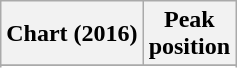<table class="wikitable sortable plainrowheaders" style="text-align:center">
<tr>
<th scope="col">Chart (2016)</th>
<th scope="col">Peak<br> position</th>
</tr>
<tr>
</tr>
<tr>
</tr>
</table>
